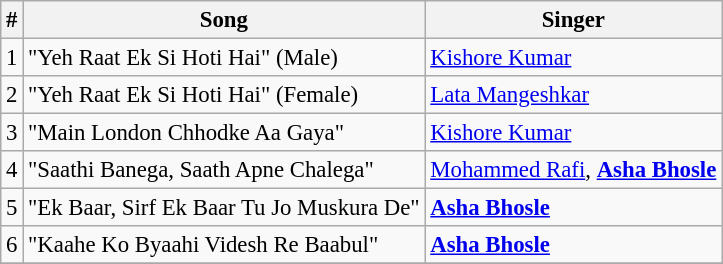<table class="wikitable" style="font-size:95%;">
<tr>
<th>#</th>
<th>Song</th>
<th>Singer</th>
</tr>
<tr>
<td>1</td>
<td>"Yeh Raat Ek Si Hoti Hai" (Male)</td>
<td><a href='#'>Kishore Kumar</a></td>
</tr>
<tr>
<td>2</td>
<td>"Yeh Raat Ek Si Hoti Hai" (Female)</td>
<td><a href='#'>Lata Mangeshkar</a></td>
</tr>
<tr>
<td>3</td>
<td>"Main London Chhodke Aa Gaya"</td>
<td><a href='#'>Kishore Kumar</a></td>
</tr>
<tr>
<td>4</td>
<td>"Saathi Banega, Saath Apne Chalega"</td>
<td><a href='#'>Mohammed Rafi</a>, <strong><a href='#'>Asha Bhosle</a></strong></td>
</tr>
<tr>
<td>5</td>
<td>"Ek Baar, Sirf Ek Baar Tu Jo Muskura De"</td>
<td><strong><a href='#'>Asha Bhosle</a></strong></td>
</tr>
<tr>
<td>6</td>
<td>"Kaahe Ko Byaahi Videsh Re Baabul"</td>
<td><strong><a href='#'>Asha Bhosle</a></strong></td>
</tr>
<tr>
</tr>
</table>
